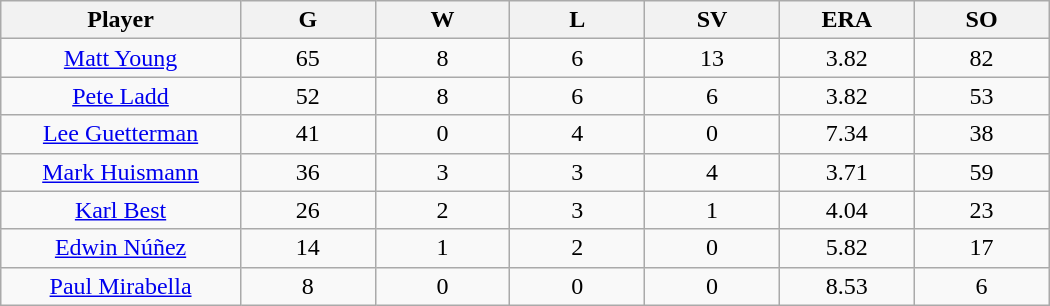<table class="wikitable sortable">
<tr>
<th bgcolor="#DDDDFF" width="16%">Player</th>
<th bgcolor="#DDDDFF" width="9%">G</th>
<th bgcolor="#DDDDFF" width="9%">W</th>
<th bgcolor="#DDDDFF" width="9%">L</th>
<th bgcolor="#DDDDFF" width="9%">SV</th>
<th bgcolor="#DDDDFF" width="9%">ERA</th>
<th bgcolor="#DDDDFF" width="9%">SO</th>
</tr>
<tr align="center">
<td><a href='#'>Matt Young</a></td>
<td>65</td>
<td>8</td>
<td>6</td>
<td>13</td>
<td>3.82</td>
<td>82</td>
</tr>
<tr align=center>
<td><a href='#'>Pete Ladd</a></td>
<td>52</td>
<td>8</td>
<td>6</td>
<td>6</td>
<td>3.82</td>
<td>53</td>
</tr>
<tr align="center">
<td><a href='#'>Lee Guetterman</a></td>
<td>41</td>
<td>0</td>
<td>4</td>
<td>0</td>
<td>7.34</td>
<td>38</td>
</tr>
<tr align=center>
<td><a href='#'>Mark Huismann</a></td>
<td>36</td>
<td>3</td>
<td>3</td>
<td>4</td>
<td>3.71</td>
<td>59</td>
</tr>
<tr align="center">
<td><a href='#'>Karl Best</a></td>
<td>26</td>
<td>2</td>
<td>3</td>
<td>1</td>
<td>4.04</td>
<td>23</td>
</tr>
<tr align=center>
<td><a href='#'>Edwin Núñez</a></td>
<td>14</td>
<td>1</td>
<td>2</td>
<td>0</td>
<td>5.82</td>
<td>17</td>
</tr>
<tr align=center>
<td><a href='#'>Paul Mirabella</a></td>
<td>8</td>
<td>0</td>
<td>0</td>
<td>0</td>
<td>8.53</td>
<td>6</td>
</tr>
</table>
